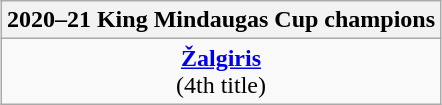<table class=wikitable style="text-align:center; margin:auto">
<tr>
<th>2020–21 King Mindaugas Cup champions</th>
</tr>
<tr>
<td><strong><a href='#'>Žalgiris</a></strong><br>(4th title)</td>
</tr>
</table>
